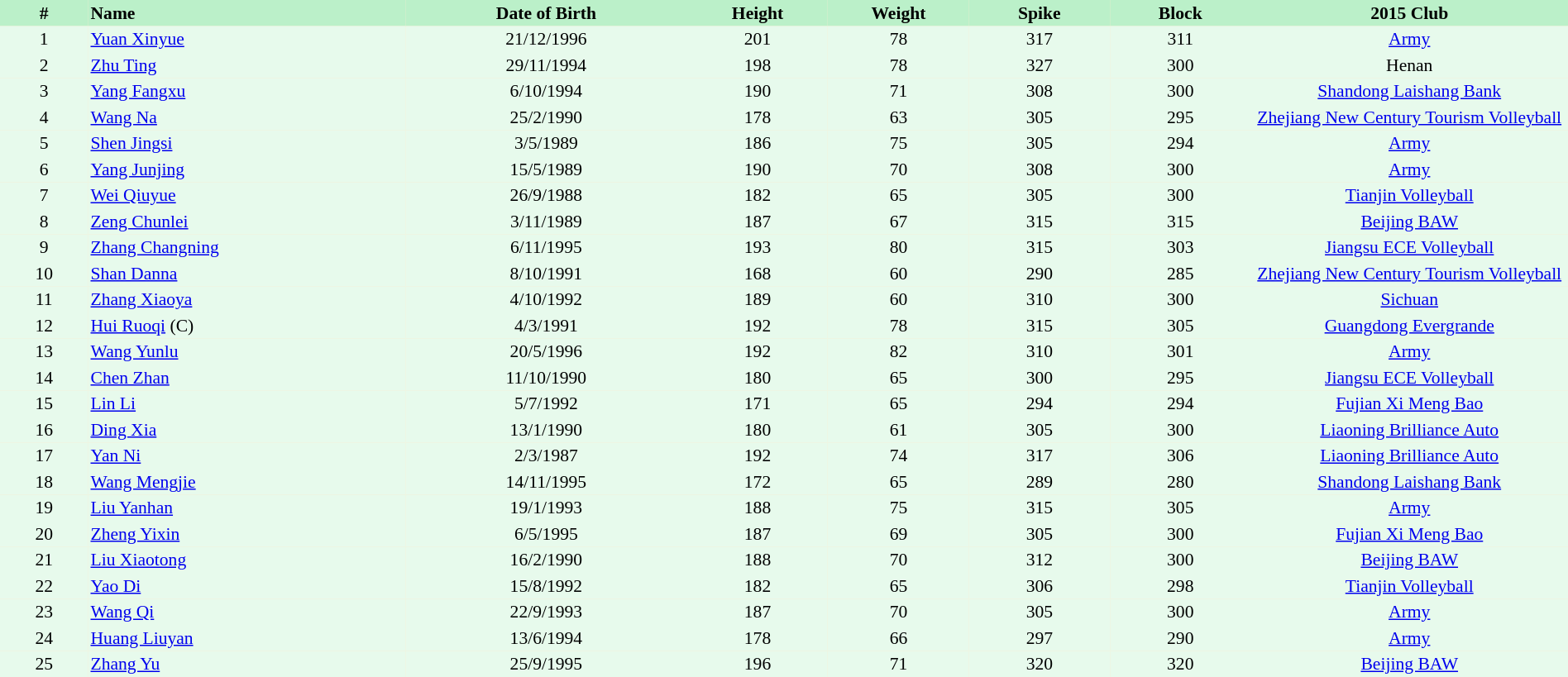<table border=0 cellpadding=2 cellspacing=0  |- bgcolor=#FFECCE style="text-align:center; font-size:90%;" width=100%>
<tr bgcolor=#BBF0C9>
<th width=5%>#</th>
<th width=18% align=left>Name</th>
<th width=16%>Date of Birth</th>
<th width=8%>Height</th>
<th width=8%>Weight</th>
<th width=8%>Spike</th>
<th width=8%>Block</th>
<th width=18%>2015 Club</th>
</tr>
<tr bgcolor=#E7FAEC>
<td>1</td>
<td align=left><a href='#'>Yuan Xinyue</a></td>
<td>21/12/1996</td>
<td>201</td>
<td>78</td>
<td>317</td>
<td>311</td>
<td><a href='#'>Army</a></td>
</tr>
<tr bgcolor=#E7FAEC>
<td>2</td>
<td align=left><a href='#'>Zhu Ting</a></td>
<td>29/11/1994</td>
<td>198</td>
<td>78</td>
<td>327</td>
<td>300</td>
<td>Henan</td>
</tr>
<tr bgcolor=#E7FAEC>
<td>3</td>
<td align=left><a href='#'>Yang Fangxu</a></td>
<td>6/10/1994</td>
<td>190</td>
<td>71</td>
<td>308</td>
<td>300</td>
<td><a href='#'>Shandong Laishang Bank</a></td>
</tr>
<tr bgcolor=#E7FAEC>
<td>4</td>
<td align=left><a href='#'>Wang Na</a></td>
<td>25/2/1990</td>
<td>178</td>
<td>63</td>
<td>305</td>
<td>295</td>
<td><a href='#'>Zhejiang New Century Tourism Volleyball</a></td>
</tr>
<tr bgcolor=#E7FAEC>
<td>5</td>
<td align=left><a href='#'>Shen Jingsi</a></td>
<td>3/5/1989</td>
<td>186</td>
<td>75</td>
<td>305</td>
<td>294</td>
<td><a href='#'>Army</a></td>
</tr>
<tr bgcolor=#E7FAEC>
<td>6</td>
<td align=left><a href='#'>Yang Junjing</a></td>
<td>15/5/1989</td>
<td>190</td>
<td>70</td>
<td>308</td>
<td>300</td>
<td><a href='#'>Army</a></td>
</tr>
<tr bgcolor=#E7FAEC>
<td>7</td>
<td align=left><a href='#'>Wei Qiuyue</a></td>
<td>26/9/1988</td>
<td>182</td>
<td>65</td>
<td>305</td>
<td>300</td>
<td><a href='#'>Tianjin Volleyball</a></td>
</tr>
<tr bgcolor=#E7FAEC>
<td>8</td>
<td align=left><a href='#'>Zeng Chunlei</a></td>
<td>3/11/1989</td>
<td>187</td>
<td>67</td>
<td>315</td>
<td>315</td>
<td><a href='#'>Beijing BAW</a></td>
</tr>
<tr bgcolor=#E7FAEC>
<td>9</td>
<td align=left><a href='#'>Zhang Changning</a></td>
<td>6/11/1995</td>
<td>193</td>
<td>80</td>
<td>315</td>
<td>303</td>
<td><a href='#'>Jiangsu ECE Volleyball</a></td>
</tr>
<tr bgcolor=#E7FAEC>
<td>10</td>
<td align=left><a href='#'>Shan Danna</a></td>
<td>8/10/1991</td>
<td>168</td>
<td>60</td>
<td>290</td>
<td>285</td>
<td><a href='#'>Zhejiang New Century Tourism Volleyball</a></td>
</tr>
<tr bgcolor=#E7FAEC>
<td>11</td>
<td align=left><a href='#'>Zhang Xiaoya</a></td>
<td>4/10/1992</td>
<td>189</td>
<td>60</td>
<td>310</td>
<td>300</td>
<td><a href='#'>Sichuan</a></td>
</tr>
<tr bgcolor=#E7FAEC>
<td>12</td>
<td align=left><a href='#'>Hui Ruoqi</a> (C)</td>
<td>4/3/1991</td>
<td>192</td>
<td>78</td>
<td>315</td>
<td>305</td>
<td><a href='#'>Guangdong Evergrande</a></td>
</tr>
<tr bgcolor=#E7FAEC>
<td>13</td>
<td align=left><a href='#'>Wang Yunlu</a></td>
<td>20/5/1996</td>
<td>192</td>
<td>82</td>
<td>310</td>
<td>301</td>
<td><a href='#'>Army</a></td>
</tr>
<tr bgcolor=#E7FAEC>
<td>14</td>
<td align=left><a href='#'>Chen Zhan</a></td>
<td>11/10/1990</td>
<td>180</td>
<td>65</td>
<td>300</td>
<td>295</td>
<td><a href='#'>Jiangsu ECE Volleyball</a></td>
</tr>
<tr bgcolor=#E7FAEC>
<td>15</td>
<td align=left><a href='#'>Lin Li</a></td>
<td>5/7/1992</td>
<td>171</td>
<td>65</td>
<td>294</td>
<td>294</td>
<td><a href='#'>Fujian Xi Meng Bao</a></td>
</tr>
<tr bgcolor=#E7FAEC>
<td>16</td>
<td align=left><a href='#'>Ding Xia</a></td>
<td>13/1/1990</td>
<td>180</td>
<td>61</td>
<td>305</td>
<td>300</td>
<td><a href='#'>Liaoning Brilliance Auto</a></td>
</tr>
<tr bgcolor=#E7FAEC>
<td>17</td>
<td align=left><a href='#'>Yan Ni</a></td>
<td>2/3/1987</td>
<td>192</td>
<td>74</td>
<td>317</td>
<td>306</td>
<td><a href='#'>Liaoning Brilliance Auto</a></td>
</tr>
<tr bgcolor=#E7FAEC>
<td>18</td>
<td align=left><a href='#'>Wang Mengjie</a></td>
<td>14/11/1995</td>
<td>172</td>
<td>65</td>
<td>289</td>
<td>280</td>
<td><a href='#'>Shandong Laishang Bank</a></td>
</tr>
<tr bgcolor=#E7FAEC>
<td>19</td>
<td align=left><a href='#'>Liu Yanhan</a></td>
<td>19/1/1993</td>
<td>188</td>
<td>75</td>
<td>315</td>
<td>305</td>
<td><a href='#'>Army</a></td>
</tr>
<tr bgcolor=#E7FAEC>
<td>20</td>
<td align=left><a href='#'>Zheng Yixin</a></td>
<td>6/5/1995</td>
<td>187</td>
<td>69</td>
<td>305</td>
<td>300</td>
<td><a href='#'>Fujian Xi Meng Bao</a></td>
</tr>
<tr bgcolor=#E7FAEC>
<td>21</td>
<td align=left><a href='#'>Liu Xiaotong</a></td>
<td>16/2/1990</td>
<td>188</td>
<td>70</td>
<td>312</td>
<td>300</td>
<td><a href='#'>Beijing BAW</a></td>
</tr>
<tr bgcolor=#E7FAEC>
<td>22</td>
<td align=left><a href='#'>Yao Di</a></td>
<td>15/8/1992</td>
<td>182</td>
<td>65</td>
<td>306</td>
<td>298</td>
<td><a href='#'>Tianjin Volleyball</a></td>
</tr>
<tr bgcolor=#E7FAEC>
<td>23</td>
<td align=left><a href='#'>Wang Qi</a></td>
<td>22/9/1993</td>
<td>187</td>
<td>70</td>
<td>305</td>
<td>300</td>
<td><a href='#'>Army</a></td>
</tr>
<tr bgcolor=#E7FAEC>
<td>24</td>
<td align=left><a href='#'>Huang Liuyan</a></td>
<td>13/6/1994</td>
<td>178</td>
<td>66</td>
<td>297</td>
<td>290</td>
<td><a href='#'>Army</a></td>
</tr>
<tr bgcolor=#E7FAEC>
<td>25</td>
<td align=left><a href='#'>Zhang Yu</a></td>
<td>25/9/1995</td>
<td>196</td>
<td>71</td>
<td>320</td>
<td>320</td>
<td><a href='#'>Beijing BAW</a></td>
</tr>
<tr bgcolor=#E7FAEC>
</tr>
</table>
